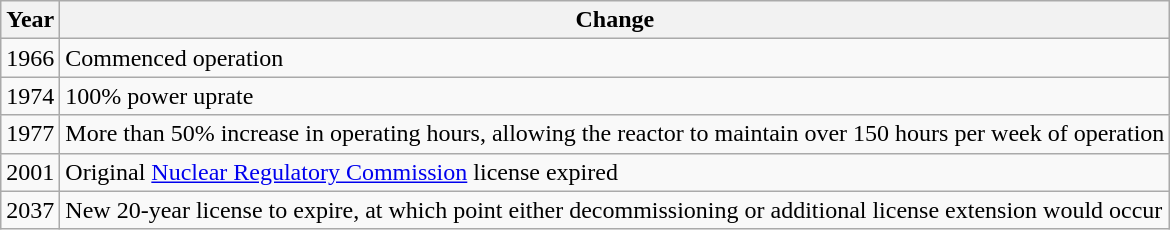<table class="wikitable">
<tr>
<th>Year</th>
<th>Change</th>
</tr>
<tr>
<td>1966</td>
<td>Commenced operation</td>
</tr>
<tr>
<td>1974</td>
<td>100% power uprate</td>
</tr>
<tr>
<td>1977</td>
<td>More than 50% increase in operating hours, allowing the reactor to maintain over 150 hours per week of operation</td>
</tr>
<tr>
<td>2001</td>
<td>Original <a href='#'>Nuclear Regulatory Commission</a> license expired</td>
</tr>
<tr>
<td>2037</td>
<td>New 20-year license to expire, at which point either decommissioning or additional license extension would occur</td>
</tr>
</table>
